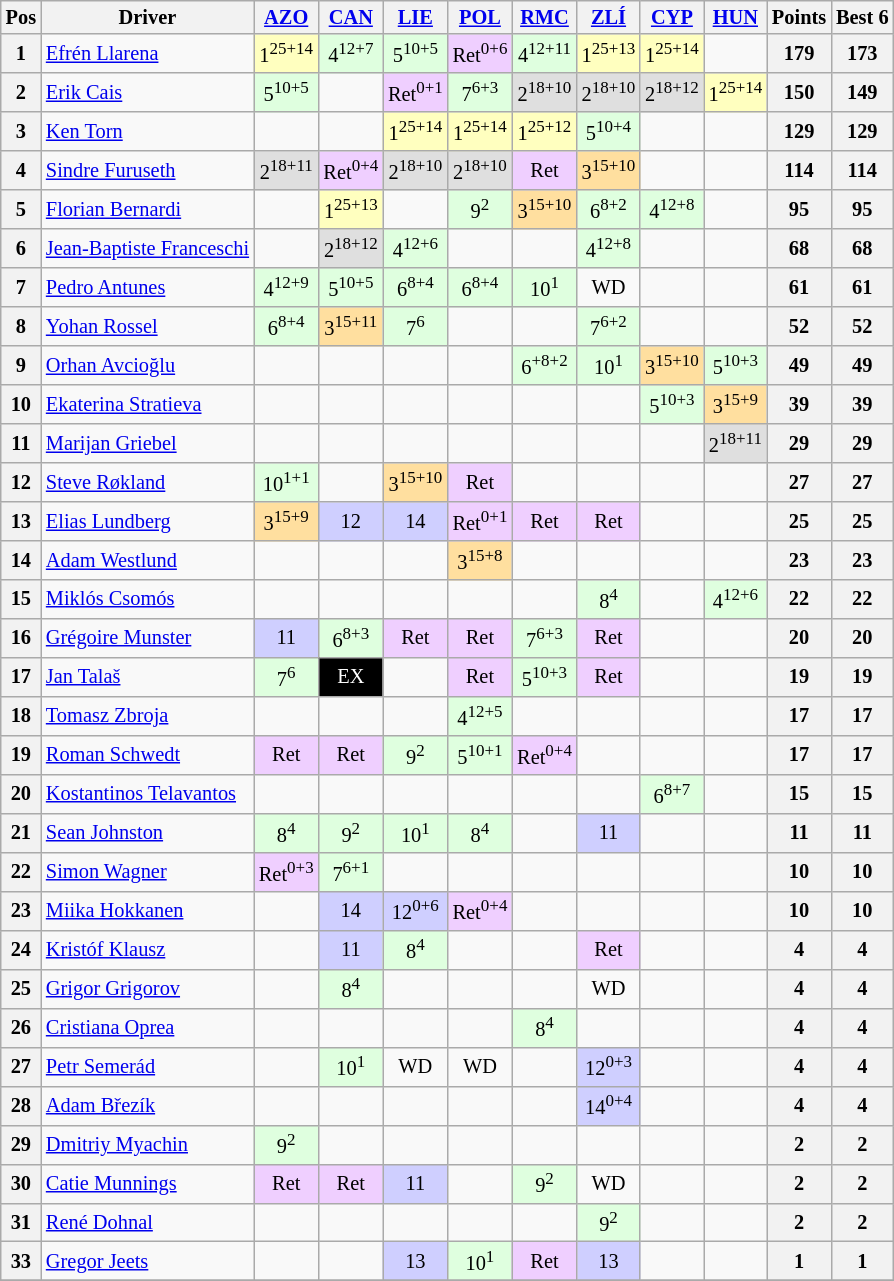<table class="wikitable" style="font-size: 85%; text-align: center;">
<tr valign="top">
<th valign="middle">Pos</th>
<th valign="middle">Driver</th>
<th><a href='#'>AZO</a><br></th>
<th><a href='#'>CAN</a><br></th>
<th><a href='#'>LIE</a><br></th>
<th><a href='#'>POL</a><br></th>
<th><a href='#'>RMC</a><br></th>
<th><a href='#'>ZLÍ</a><br></th>
<th><a href='#'>CYP</a><br></th>
<th><a href='#'>HUN</a><br></th>
<th valign="middle">Points</th>
<th valign="middle">Best 6</th>
</tr>
<tr>
<th>1</th>
<td align=left> <a href='#'>Efrén Llarena</a></td>
<td style="background:#ffffbf;">1<sup>25+14</sup></td>
<td style="background:#dfffdf;">4<sup>12+7</sup></td>
<td style="background:#dfffdf;">5<sup>10+5</sup></td>
<td style="background:#efcfff;">Ret<sup>0+6</sup></td>
<td style="background:#dfffdf;">4<sup>12+11</sup></td>
<td style="background:#ffffbf;">1<sup>25+13</sup></td>
<td style="background:#ffffbf;">1<sup>25+14</sup></td>
<td></td>
<th>179</th>
<th>173</th>
</tr>
<tr>
<th>2</th>
<td align=left> <a href='#'>Erik Cais</a></td>
<td style="background:#dfffdf;">5<sup>10+5</sup></td>
<td></td>
<td style="background:#efcfff;">Ret<sup>0+1</sup></td>
<td style="background:#dfffdf;">7<sup>6+3</sup></td>
<td style="background:#dfdfdf;">2<sup>18+10</sup></td>
<td style="background:#dfdfdf;">2<sup>18+10</sup></td>
<td style="background:#dfdfdf;">2<sup>18+12</sup></td>
<td style="background:#ffffbf;">1<sup>25+14</sup></td>
<th>150</th>
<th>149</th>
</tr>
<tr>
<th>3</th>
<td align=left> <a href='#'>Ken Torn</a></td>
<td></td>
<td></td>
<td style="background:#ffffbf;">1<sup>25+14</sup></td>
<td style="background:#ffffbf;">1<sup>25+14</sup></td>
<td style="background:#ffffbf;">1<sup>25+12</sup></td>
<td style="background:#dfffdf;">5<sup>10+4</sup></td>
<td></td>
<td></td>
<th>129</th>
<th>129</th>
</tr>
<tr>
<th>4</th>
<td align=left> <a href='#'>Sindre Furuseth</a></td>
<td style="background:#dfdfdf;">2<sup>18+11</sup></td>
<td style="background:#efcfff;">Ret<sup>0+4</sup></td>
<td style="background:#dfdfdf;">2<sup>18+10</sup></td>
<td style="background:#dfdfdf;">2<sup>18+10</sup></td>
<td style="background:#efcfff;">Ret</td>
<td style="background:#ffdf9f;">3<sup>15+10</sup></td>
<td></td>
<td></td>
<th>114</th>
<th>114</th>
</tr>
<tr>
<th>5</th>
<td align=left> <a href='#'>Florian Bernardi</a></td>
<td></td>
<td style="background:#ffffbf;">1<sup>25+13</sup></td>
<td></td>
<td style="background:#dfffdf;">9<sup>2</sup></td>
<td style="background:#ffdf9f;">3<sup>15+10</sup></td>
<td style="background:#dfffdf;">6<sup>8+2</sup></td>
<td style="background:#dfffdf;">4<sup>12+8</sup></td>
<td></td>
<th>95</th>
<th>95</th>
</tr>
<tr>
<th>6</th>
<td align=left> <a href='#'>Jean-Baptiste Franceschi</a></td>
<td></td>
<td style="background:#dfdfdf;">2<sup>18+12</sup></td>
<td style="background:#dfffdf;">4<sup>12+6</sup></td>
<td></td>
<td></td>
<td style="background:#dfffdf;">4<sup>12+8</sup></td>
<td></td>
<td></td>
<th>68</th>
<th>68</th>
</tr>
<tr>
<th>7</th>
<td align=left> <a href='#'>Pedro Antunes</a></td>
<td style="background:#dfffdf;">4<sup>12+9</sup></td>
<td style="background:#dfffdf;">5<sup>10+5</sup></td>
<td style="background:#dfffdf;">6<sup>8+4</sup></td>
<td style="background:#dfffdf;">6<sup>8+4</sup></td>
<td style="background:#dfffdf;">10<sup>1</sup></td>
<td>WD</td>
<td></td>
<td></td>
<th>61</th>
<th>61</th>
</tr>
<tr>
<th>8</th>
<td align=left> <a href='#'>Yohan Rossel</a></td>
<td style="background:#dfffdf;">6<sup>8+4</sup></td>
<td style="background:#ffdf9f;">3<sup>15+11</sup></td>
<td style="background:#dfffdf;">7<sup>6</sup></td>
<td></td>
<td></td>
<td style="background:#dfffdf;">7<sup>6+2</sup></td>
<td></td>
<td></td>
<th>52</th>
<th>52</th>
</tr>
<tr>
<th>9</th>
<td align=left> <a href='#'>Orhan Avcioğlu</a></td>
<td></td>
<td></td>
<td></td>
<td></td>
<td style="background:#dfffdf;">6<sup>+8+2</sup></td>
<td style="background:#dfffdf;">10<sup>1</sup></td>
<td style="background:#ffdf9f;">3<sup>15+10</sup></td>
<td style="background:#dfffdf;">5<sup>10+3</sup></td>
<th>49</th>
<th>49</th>
</tr>
<tr>
<th>10</th>
<td align=left> <a href='#'>Ekaterina Stratieva</a></td>
<td></td>
<td></td>
<td></td>
<td></td>
<td></td>
<td></td>
<td style="background:#dfffdf;">5<sup>10+3</sup></td>
<td style="background:#ffdf9f;">3<sup>15+9</sup></td>
<th>39</th>
<th>39</th>
</tr>
<tr>
<th>11</th>
<td align=left> <a href='#'>Marijan Griebel</a></td>
<td></td>
<td></td>
<td></td>
<td></td>
<td></td>
<td></td>
<td></td>
<td style="background:#dfdfdf;">2<sup>18+11</sup></td>
<th>29</th>
<th>29</th>
</tr>
<tr>
<th>12</th>
<td align=left> <a href='#'>Steve Røkland</a></td>
<td style="background:#dfffdf;">10<sup>1+1</sup></td>
<td></td>
<td style="background:#ffdf9f;">3<sup>15+10</sup></td>
<td style="background:#efcfff;">Ret</td>
<td></td>
<td></td>
<td></td>
<td></td>
<th>27</th>
<th>27</th>
</tr>
<tr>
<th>13</th>
<td align=left> <a href='#'>Elias Lundberg</a></td>
<td style="background:#ffdf9f;">3<sup>15+9</sup></td>
<td style="background:#cfcfff;">12</td>
<td style="background:#cfcfff;">14</td>
<td style="background:#efcfff;">Ret<sup>0+1</sup></td>
<td style="background:#efcfff;">Ret</td>
<td style="background:#efcfff;">Ret</td>
<td></td>
<td></td>
<th>25</th>
<th>25</th>
</tr>
<tr>
<th>14</th>
<td align=left> <a href='#'>Adam Westlund</a></td>
<td></td>
<td></td>
<td></td>
<td style="background:#ffdf9f;">3<sup>15+8</sup></td>
<td></td>
<td></td>
<td></td>
<td></td>
<th>23</th>
<th>23</th>
</tr>
<tr>
<th>15</th>
<td align=left> <a href='#'>Miklós Csomós</a></td>
<td></td>
<td></td>
<td></td>
<td></td>
<td></td>
<td style="background:#dfffdf;">8<sup>4</sup></td>
<td></td>
<td style="background:#dfffdf;">4<sup>12+6</sup></td>
<th>22</th>
<th>22</th>
</tr>
<tr>
<th>16</th>
<td align=left> <a href='#'>Grégoire Munster</a></td>
<td style="background:#cfcfff;">11</td>
<td style="background:#dfffdf;">6<sup>8+3</sup></td>
<td style="background:#efcfff;">Ret</td>
<td style="background:#efcfff;">Ret</td>
<td style="background:#dfffdf;">7<sup>6+3</sup></td>
<td style="background:#efcfff;">Ret</td>
<td></td>
<td></td>
<th>20</th>
<th>20</th>
</tr>
<tr>
<th>17</th>
<td align=left> <a href='#'>Jan Talaš</a></td>
<td style="background:#dfffdf;">7<sup>6</sup></td>
<td style="background:#000000;color:white;">EX</td>
<td></td>
<td style="background:#efcfff;">Ret</td>
<td style="background:#dfffdf;">5<sup>10+3</sup></td>
<td style="background:#efcfff;">Ret</td>
<td></td>
<td></td>
<th>19</th>
<th>19</th>
</tr>
<tr>
<th>18</th>
<td align=left> <a href='#'>Tomasz Zbroja</a></td>
<td></td>
<td></td>
<td></td>
<td style="background:#dfffdf;">4<sup>12+5</sup></td>
<td></td>
<td></td>
<td></td>
<td></td>
<th>17</th>
<th>17</th>
</tr>
<tr>
<th>19</th>
<td align=left> <a href='#'>Roman Schwedt</a></td>
<td style="background:#efcfff;">Ret</td>
<td style="background:#efcfff;">Ret</td>
<td style="background:#dfffdf;">9<sup>2</sup></td>
<td style="background:#dfffdf;">5<sup>10+1</sup></td>
<td style="background:#efcfff;">Ret<sup>0+4</sup></td>
<td></td>
<td></td>
<td></td>
<th>17</th>
<th>17</th>
</tr>
<tr>
<th>20</th>
<td align=left> <a href='#'>Kostantinos Telavantos</a></td>
<td></td>
<td></td>
<td></td>
<td></td>
<td></td>
<td></td>
<td style="background:#dfffdf;">6<sup>8+7</sup></td>
<td></td>
<th>15</th>
<th>15</th>
</tr>
<tr>
<th>21</th>
<td align=left> <a href='#'>Sean Johnston</a></td>
<td style="background:#dfffdf;">8<sup>4</sup></td>
<td style="background:#dfffdf;">9<sup>2</sup></td>
<td style="background:#dfffdf;">10<sup>1</sup></td>
<td style="background:#dfffdf;">8<sup>4</sup></td>
<td></td>
<td style="background:#cfcfff;">11</td>
<td></td>
<td></td>
<th>11</th>
<th>11</th>
</tr>
<tr>
<th>22</th>
<td align=left> <a href='#'>Simon Wagner</a></td>
<td style="background:#efcfff;">Ret<sup>0+3</sup></td>
<td style="background:#dfffdf;">7<sup>6+1</sup></td>
<td></td>
<td></td>
<td></td>
<td></td>
<td></td>
<td></td>
<th>10</th>
<th>10</th>
</tr>
<tr>
<th>23</th>
<td align=left> <a href='#'>Miika Hokkanen</a></td>
<td></td>
<td style="background:#cfcfff;">14</td>
<td style="background:#cfcfff;">12<sup>0+6</sup></td>
<td style="background:#efcfff;">Ret<sup>0+4</sup></td>
<td></td>
<td></td>
<td></td>
<td></td>
<th>10</th>
<th>10</th>
</tr>
<tr>
<th>24</th>
<td align=left> <a href='#'>Kristóf Klausz</a></td>
<td></td>
<td style="background:#cfcfff;">11</td>
<td style="background:#dfffdf;">8<sup>4</sup></td>
<td></td>
<td></td>
<td style="background:#efcfff;">Ret</td>
<td></td>
<td></td>
<th>4</th>
<th>4</th>
</tr>
<tr>
<th>25</th>
<td align=left> <a href='#'>Grigor Grigorov</a></td>
<td></td>
<td style="background:#dfffdf;">8<sup>4</sup></td>
<td></td>
<td></td>
<td></td>
<td>WD</td>
<td></td>
<td></td>
<th>4</th>
<th>4</th>
</tr>
<tr>
<th>26</th>
<td align=left> <a href='#'>Cristiana Oprea</a></td>
<td></td>
<td></td>
<td></td>
<td></td>
<td style="background:#dfffdf;">8<sup>4</sup></td>
<td></td>
<td></td>
<td></td>
<th>4</th>
<th>4</th>
</tr>
<tr>
<th>27</th>
<td align=left> <a href='#'>Petr Semerád</a></td>
<td></td>
<td style="background:#dfffdf;">10<sup>1</sup></td>
<td>WD</td>
<td>WD</td>
<td></td>
<td style="background:#cfcfff;">12<sup>0+3</sup></td>
<td></td>
<td></td>
<th>4</th>
<th>4</th>
</tr>
<tr>
<th>28</th>
<td align=left> <a href='#'>Adam Březík</a></td>
<td></td>
<td></td>
<td></td>
<td></td>
<td></td>
<td style="background:#cfcfff;">14<sup>0+4</sup></td>
<td></td>
<td></td>
<th>4</th>
<th>4</th>
</tr>
<tr>
<th>29</th>
<td align=left> <a href='#'>Dmitriy Myachin</a></td>
<td style="background:#dfffdf;">9<sup>2</sup></td>
<td></td>
<td></td>
<td></td>
<td></td>
<td></td>
<td></td>
<td></td>
<th>2</th>
<th>2</th>
</tr>
<tr>
<th>30</th>
<td align=left> <a href='#'>Catie Munnings</a></td>
<td style="background:#efcfff;">Ret</td>
<td style="background:#efcfff;">Ret</td>
<td style="background:#cfcfff;">11</td>
<td></td>
<td style="background:#dfffdf;">9<sup>2</sup></td>
<td>WD</td>
<td></td>
<td></td>
<th>2</th>
<th>2</th>
</tr>
<tr>
<th>31</th>
<td align=left> <a href='#'>René Dohnal</a></td>
<td></td>
<td></td>
<td></td>
<td></td>
<td></td>
<td style="background:#dfffdf;">9<sup>2</sup></td>
<td></td>
<td></td>
<th>2</th>
<th>2</th>
</tr>
<tr>
<th>33</th>
<td align=left> <a href='#'>Gregor Jeets</a></td>
<td></td>
<td></td>
<td style="background:#cfcfff;">13</td>
<td style="background:#dfffdf;">10<sup>1</sup></td>
<td style="background:#efcfff;">Ret</td>
<td style="background:#cfcfff;">13</td>
<td></td>
<td></td>
<th>1</th>
<th>1</th>
</tr>
<tr>
</tr>
</table>
